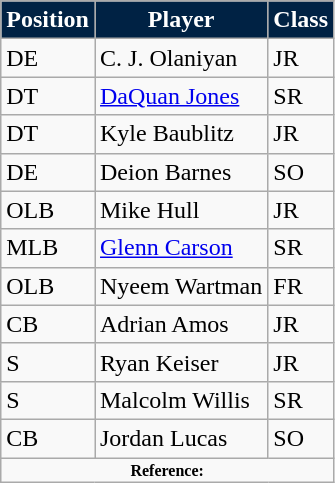<table class="wikitable">
<tr>
<th style="background:#024; color:#fff;">Position</th>
<th style="background:#024; color:#fff;">Player</th>
<th style="background:#024; color:#fff;">Class</th>
</tr>
<tr>
<td>DE</td>
<td>C. J. Olaniyan</td>
<td>JR</td>
</tr>
<tr>
<td>DT</td>
<td><a href='#'>DaQuan Jones</a></td>
<td>SR</td>
</tr>
<tr>
<td>DT</td>
<td>Kyle Baublitz</td>
<td>JR</td>
</tr>
<tr>
<td>DE</td>
<td>Deion Barnes</td>
<td>SO</td>
</tr>
<tr>
<td>OLB</td>
<td>Mike Hull</td>
<td>JR</td>
</tr>
<tr>
<td>MLB</td>
<td><a href='#'>Glenn Carson</a></td>
<td>SR</td>
</tr>
<tr>
<td>OLB</td>
<td>Nyeem Wartman</td>
<td>FR</td>
</tr>
<tr>
<td>CB</td>
<td>Adrian Amos</td>
<td>JR</td>
</tr>
<tr>
<td>S</td>
<td>Ryan Keiser</td>
<td>JR</td>
</tr>
<tr>
<td>S</td>
<td>Malcolm Willis</td>
<td>SR</td>
</tr>
<tr>
<td>CB</td>
<td>Jordan Lucas</td>
<td>SO</td>
</tr>
<tr>
<td colspan="3"  style="font-size:8pt; text-align:center;"><strong>Reference:</strong></td>
</tr>
</table>
